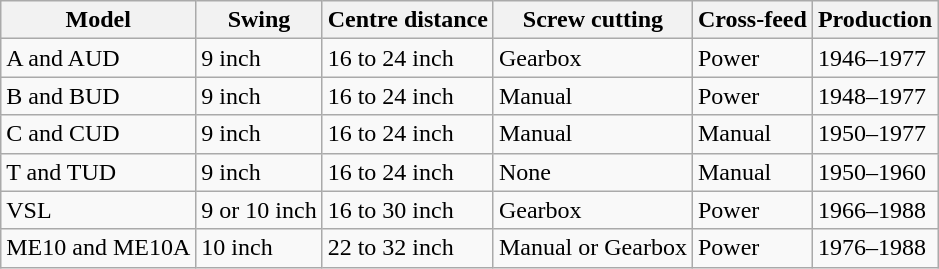<table class="wikitable">
<tr>
<th>Model</th>
<th>Swing</th>
<th>Centre distance</th>
<th>Screw cutting</th>
<th>Cross-feed</th>
<th>Production</th>
</tr>
<tr>
<td>A and AUD</td>
<td>9 inch</td>
<td>16 to 24 inch</td>
<td>Gearbox</td>
<td>Power</td>
<td>1946–1977</td>
</tr>
<tr>
<td>B and BUD</td>
<td>9 inch</td>
<td>16 to 24 inch</td>
<td>Manual</td>
<td>Power</td>
<td>1948–1977</td>
</tr>
<tr>
<td>C and CUD</td>
<td>9 inch</td>
<td>16 to 24 inch</td>
<td>Manual</td>
<td>Manual</td>
<td>1950–1977</td>
</tr>
<tr>
<td>T and TUD</td>
<td>9 inch</td>
<td>16 to 24 inch</td>
<td>None</td>
<td>Manual</td>
<td>1950–1960</td>
</tr>
<tr>
<td>VSL</td>
<td>9 or 10 inch</td>
<td>16 to 30 inch</td>
<td>Gearbox</td>
<td>Power</td>
<td>1966–1988</td>
</tr>
<tr>
<td>ME10 and ME10A</td>
<td>10 inch</td>
<td>22 to 32 inch</td>
<td>Manual or Gearbox</td>
<td>Power</td>
<td>1976–1988</td>
</tr>
</table>
